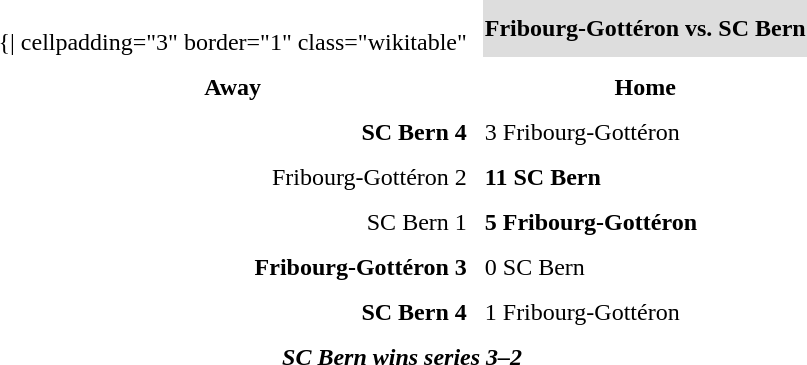<table cellspacing="10">
<tr>
<td valign="top"><br>	{| cellpadding="3" border="1"  class="wikitable"</td>
<th bgcolor="#DDDDDD" colspan="4">Fribourg-Gottéron vs. SC Bern</th>
</tr>
<tr>
<th>Away</th>
<th>Home</th>
</tr>
<tr>
<td align = "right"><strong>SC Bern 4</strong></td>
<td>3 Fribourg-Gottéron</td>
</tr>
<tr>
<td align = "right">Fribourg-Gottéron 2</td>
<td><strong>11 SC Bern </strong></td>
</tr>
<tr>
<td align = "right">SC Bern 1</td>
<td><strong>5 Fribourg-Gottéron </strong></td>
</tr>
<tr>
<td align = "right"><strong> Fribourg-Gottéron 3</strong></td>
<td>0 SC Bern</td>
</tr>
<tr>
<td align = "right"><strong> SC Bern 4</strong></td>
<td>1 Fribourg-Gottéron</td>
</tr>
<tr align="center">
<td colspan="4"><strong><em>SC Bern wins series 3–2</em></strong></td>
</tr>
</table>
